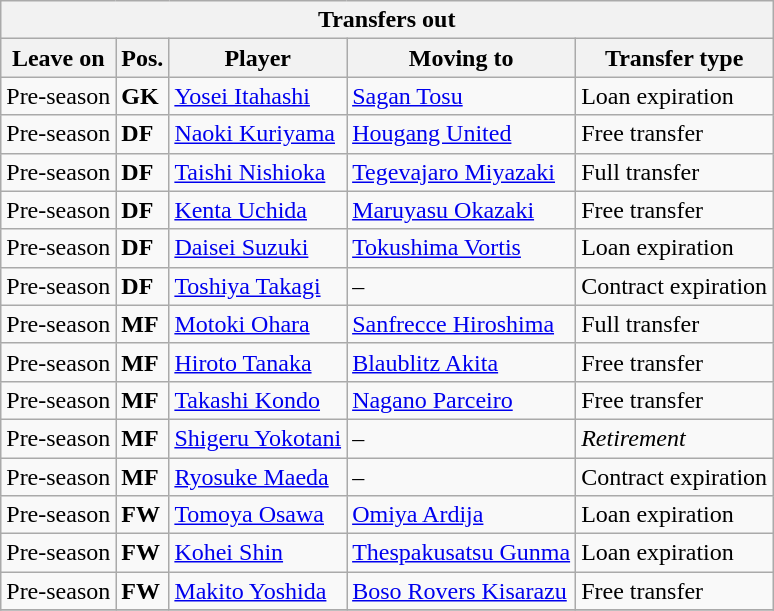<table class="wikitable sortable" style=“text-align:left;>
<tr>
<th colspan="5">Transfers out</th>
</tr>
<tr>
<th>Leave on</th>
<th>Pos.</th>
<th>Player</th>
<th>Moving to</th>
<th>Transfer type</th>
</tr>
<tr>
<td>Pre-season</td>
<td><strong>GK</strong></td>
<td> <a href='#'>Yosei Itahashi</a></td>
<td> <a href='#'>Sagan Tosu</a></td>
<td>Loan expiration</td>
</tr>
<tr>
<td>Pre-season</td>
<td><strong>DF</strong></td>
<td> <a href='#'>Naoki Kuriyama</a></td>
<td> <a href='#'>Hougang United</a></td>
<td>Free transfer</td>
</tr>
<tr>
<td>Pre-season</td>
<td><strong>DF</strong></td>
<td> <a href='#'>Taishi Nishioka</a></td>
<td> <a href='#'>Tegevajaro Miyazaki</a></td>
<td>Full transfer</td>
</tr>
<tr>
<td>Pre-season</td>
<td><strong>DF</strong></td>
<td> <a href='#'>Kenta Uchida</a></td>
<td> <a href='#'>Maruyasu Okazaki</a></td>
<td>Free transfer</td>
</tr>
<tr>
<td>Pre-season</td>
<td><strong>DF</strong></td>
<td> <a href='#'>Daisei Suzuki</a></td>
<td> <a href='#'>Tokushima Vortis</a></td>
<td>Loan expiration</td>
</tr>
<tr>
<td>Pre-season</td>
<td><strong>DF</strong></td>
<td> <a href='#'>Toshiya Takagi</a></td>
<td>–</td>
<td>Contract expiration</td>
</tr>
<tr>
<td>Pre-season</td>
<td><strong>MF</strong></td>
<td> <a href='#'>Motoki Ohara</a></td>
<td> <a href='#'>Sanfrecce Hiroshima</a></td>
<td>Full transfer</td>
</tr>
<tr>
<td>Pre-season</td>
<td><strong>MF</strong></td>
<td> <a href='#'>Hiroto Tanaka</a></td>
<td> <a href='#'>Blaublitz Akita</a></td>
<td>Free transfer</td>
</tr>
<tr>
<td>Pre-season</td>
<td><strong>MF</strong></td>
<td> <a href='#'>Takashi Kondo</a></td>
<td> <a href='#'>Nagano Parceiro</a></td>
<td>Free transfer</td>
</tr>
<tr>
<td>Pre-season</td>
<td><strong>MF</strong></td>
<td> <a href='#'>Shigeru Yokotani</a></td>
<td>–</td>
<td><em>Retirement</em></td>
</tr>
<tr>
<td>Pre-season</td>
<td><strong>MF</strong></td>
<td> <a href='#'>Ryosuke Maeda</a></td>
<td>–</td>
<td>Contract expiration</td>
</tr>
<tr>
<td>Pre-season</td>
<td><strong>FW</strong></td>
<td> <a href='#'>Tomoya Osawa</a></td>
<td> <a href='#'>Omiya Ardija</a></td>
<td>Loan expiration</td>
</tr>
<tr>
<td>Pre-season</td>
<td><strong>FW</strong></td>
<td> <a href='#'>Kohei Shin</a></td>
<td> <a href='#'>Thespakusatsu Gunma</a></td>
<td>Loan expiration</td>
</tr>
<tr>
<td>Pre-season</td>
<td><strong>FW</strong></td>
<td> <a href='#'>Makito Yoshida</a></td>
<td> <a href='#'>Boso Rovers Kisarazu</a></td>
<td>Free transfer</td>
</tr>
<tr>
</tr>
</table>
